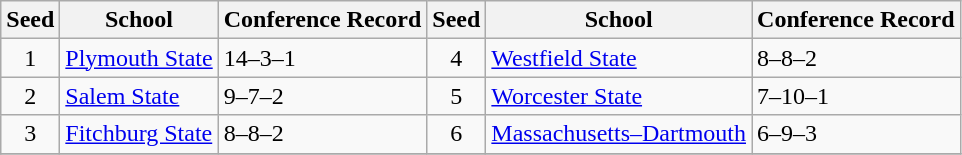<table class="wikitable">
<tr>
<th>Seed</th>
<th>School</th>
<th>Conference Record</th>
<th>Seed</th>
<th>School</th>
<th>Conference Record</th>
</tr>
<tr>
<td align=center>1</td>
<td><a href='#'>Plymouth State</a></td>
<td>14–3–1</td>
<td align=center>4</td>
<td><a href='#'>Westfield State</a></td>
<td>8–8–2</td>
</tr>
<tr>
<td align=center>2</td>
<td><a href='#'>Salem State</a></td>
<td>9–7–2</td>
<td align=center>5</td>
<td><a href='#'>Worcester State</a></td>
<td>7–10–1</td>
</tr>
<tr>
<td align=center>3</td>
<td><a href='#'>Fitchburg State</a></td>
<td>8–8–2</td>
<td align=center>6</td>
<td><a href='#'>Massachusetts–Dartmouth</a></td>
<td>6–9–3</td>
</tr>
<tr>
</tr>
</table>
